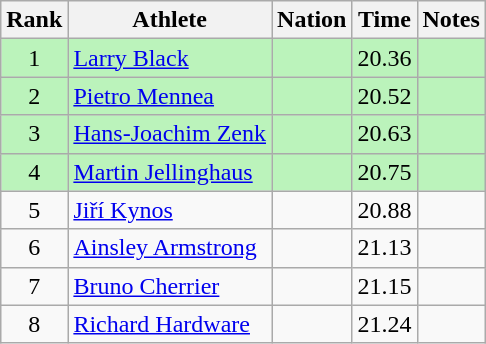<table class="wikitable sortable" style="text-align:center">
<tr>
<th>Rank</th>
<th>Athlete</th>
<th>Nation</th>
<th>Time</th>
<th>Notes</th>
</tr>
<tr bgcolor=bbf3bb>
<td>1</td>
<td align=left><a href='#'>Larry Black</a></td>
<td align=left></td>
<td>20.36</td>
<td></td>
</tr>
<tr bgcolor=bbf3bb>
<td>2</td>
<td align=left><a href='#'>Pietro Mennea</a></td>
<td align=left></td>
<td>20.52</td>
<td></td>
</tr>
<tr bgcolor=bbf3bb>
<td>3</td>
<td align=left><a href='#'>Hans-Joachim Zenk</a></td>
<td align=left></td>
<td>20.63</td>
<td></td>
</tr>
<tr bgcolor=bbf3bb>
<td>4</td>
<td align=left><a href='#'>Martin Jellinghaus</a></td>
<td align=left></td>
<td>20.75</td>
<td></td>
</tr>
<tr>
<td>5</td>
<td align=left><a href='#'>Jiří Kynos</a></td>
<td align=left></td>
<td>20.88</td>
<td></td>
</tr>
<tr>
<td>6</td>
<td align=left><a href='#'>Ainsley Armstrong</a></td>
<td align=left></td>
<td>21.13</td>
<td></td>
</tr>
<tr>
<td>7</td>
<td align=left><a href='#'>Bruno Cherrier</a></td>
<td align=left></td>
<td>21.15</td>
<td></td>
</tr>
<tr>
<td>8</td>
<td align=left><a href='#'>Richard Hardware</a></td>
<td align=left></td>
<td>21.24</td>
<td></td>
</tr>
</table>
